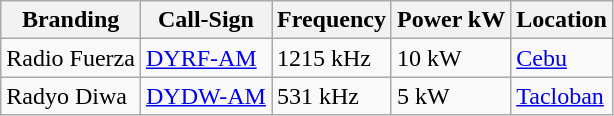<table class="wikitable">
<tr>
<th>Branding</th>
<th>Call-Sign</th>
<th>Frequency</th>
<th>Power kW</th>
<th>Location</th>
</tr>
<tr>
<td>Radio Fuerza</td>
<td><a href='#'>DYRF-AM</a></td>
<td>1215 kHz</td>
<td>10 kW</td>
<td><a href='#'>Cebu</a></td>
</tr>
<tr>
<td>Radyo Diwa</td>
<td><a href='#'>DYDW-AM</a></td>
<td>531 kHz</td>
<td>5 kW</td>
<td><a href='#'>Tacloban</a></td>
</tr>
</table>
